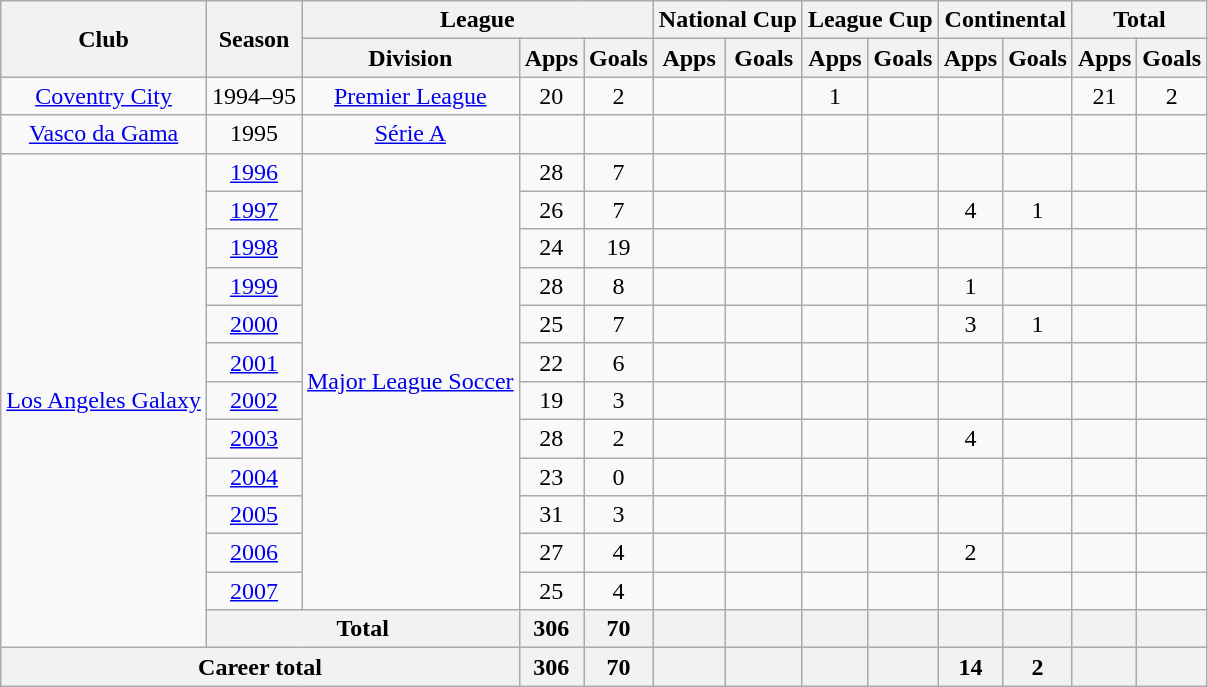<table class="wikitable" style="text-align:center">
<tr>
<th rowspan="2">Club</th>
<th rowspan="2">Season</th>
<th colspan="3">League</th>
<th colspan="2">National Cup</th>
<th colspan="2">League Cup</th>
<th colspan="2">Continental</th>
<th colspan="2">Total</th>
</tr>
<tr>
<th>Division</th>
<th>Apps</th>
<th>Goals</th>
<th>Apps</th>
<th>Goals</th>
<th>Apps</th>
<th>Goals</th>
<th>Apps</th>
<th>Goals</th>
<th>Apps</th>
<th>Goals</th>
</tr>
<tr>
<td><a href='#'>Coventry City</a></td>
<td>1994–95</td>
<td><a href='#'>Premier League</a></td>
<td>20</td>
<td>2</td>
<td></td>
<td></td>
<td>1</td>
<td></td>
<td></td>
<td></td>
<td>21</td>
<td>2</td>
</tr>
<tr>
<td><a href='#'>Vasco da Gama</a></td>
<td>1995</td>
<td><a href='#'>Série A</a></td>
<td></td>
<td></td>
<td></td>
<td></td>
<td></td>
<td></td>
<td></td>
<td></td>
<td></td>
<td></td>
</tr>
<tr>
<td rowspan="13"><a href='#'>Los Angeles Galaxy</a></td>
<td><a href='#'>1996</a></td>
<td rowspan="12"><a href='#'>Major League Soccer</a></td>
<td>28</td>
<td>7</td>
<td></td>
<td></td>
<td></td>
<td></td>
<td></td>
<td></td>
<td></td>
<td></td>
</tr>
<tr>
<td><a href='#'>1997</a></td>
<td>26</td>
<td>7</td>
<td></td>
<td></td>
<td></td>
<td></td>
<td>4</td>
<td>1</td>
<td></td>
<td></td>
</tr>
<tr>
<td><a href='#'>1998</a></td>
<td>24</td>
<td>19</td>
<td></td>
<td></td>
<td></td>
<td></td>
<td></td>
<td></td>
<td></td>
<td></td>
</tr>
<tr>
<td><a href='#'>1999</a></td>
<td>28</td>
<td>8</td>
<td></td>
<td></td>
<td></td>
<td></td>
<td>1</td>
<td></td>
<td></td>
<td></td>
</tr>
<tr>
<td><a href='#'>2000</a></td>
<td>25</td>
<td>7</td>
<td></td>
<td></td>
<td></td>
<td></td>
<td>3</td>
<td>1</td>
<td></td>
<td></td>
</tr>
<tr>
<td><a href='#'>2001</a></td>
<td>22</td>
<td>6</td>
<td></td>
<td></td>
<td></td>
<td></td>
<td></td>
<td></td>
<td></td>
<td></td>
</tr>
<tr>
<td><a href='#'>2002</a></td>
<td>19</td>
<td>3</td>
<td></td>
<td></td>
<td></td>
<td></td>
<td></td>
<td></td>
<td></td>
<td></td>
</tr>
<tr>
<td><a href='#'>2003</a></td>
<td>28</td>
<td>2</td>
<td></td>
<td></td>
<td></td>
<td></td>
<td>4</td>
<td></td>
<td></td>
<td></td>
</tr>
<tr>
<td><a href='#'>2004</a></td>
<td>23</td>
<td>0</td>
<td></td>
<td></td>
<td></td>
<td></td>
<td></td>
<td></td>
<td></td>
<td></td>
</tr>
<tr>
<td><a href='#'>2005</a></td>
<td>31</td>
<td>3</td>
<td></td>
<td></td>
<td></td>
<td></td>
<td></td>
<td></td>
<td></td>
<td></td>
</tr>
<tr>
<td><a href='#'>2006</a></td>
<td>27</td>
<td>4</td>
<td></td>
<td></td>
<td></td>
<td></td>
<td>2</td>
<td></td>
<td></td>
<td></td>
</tr>
<tr>
<td><a href='#'>2007</a></td>
<td>25</td>
<td>4</td>
<td></td>
<td></td>
<td></td>
<td></td>
<td></td>
<td></td>
<td></td>
<td></td>
</tr>
<tr>
<th colspan="2">Total</th>
<th>306</th>
<th>70</th>
<th></th>
<th></th>
<th></th>
<th></th>
<th></th>
<th></th>
<th></th>
<th></th>
</tr>
<tr>
<th colspan="3">Career total</th>
<th>306</th>
<th>70</th>
<th></th>
<th></th>
<th></th>
<th></th>
<th>14</th>
<th>2</th>
<th></th>
<th></th>
</tr>
</table>
